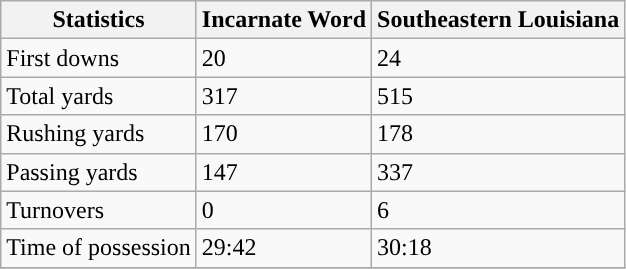<table class="wikitable">
<tr>
<th>Statistics</th>
<th>Incarnate Word</th>
<th>Southeastern Louisiana</th>
</tr>
<tr>
<td>First downs</td>
<td>20</td>
<td>24</td>
</tr>
<tr>
<td>Total yards</td>
<td>317</td>
<td>515</td>
</tr>
<tr>
<td>Rushing yards</td>
<td>170</td>
<td>178</td>
</tr>
<tr>
<td>Passing yards</td>
<td>147</td>
<td>337</td>
</tr>
<tr>
<td>Turnovers</td>
<td>0</td>
<td>6</td>
</tr>
<tr>
<td>Time of possession</td>
<td>29:42</td>
<td>30:18</td>
</tr>
<tr>
</tr>
</table>
